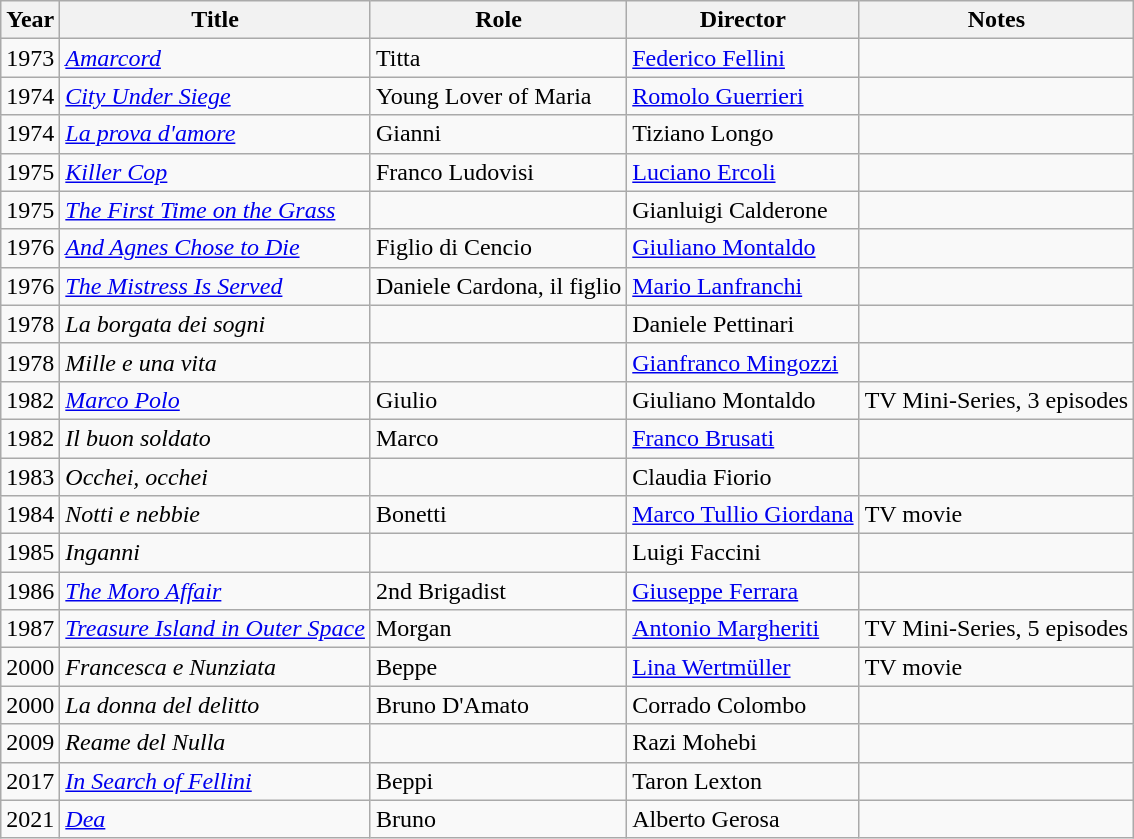<table class="wikitable">
<tr>
<th>Year</th>
<th>Title</th>
<th>Role</th>
<th>Director</th>
<th>Notes</th>
</tr>
<tr>
<td>1973</td>
<td><em><a href='#'>Amarcord</a></em></td>
<td>Titta</td>
<td><a href='#'>Federico Fellini</a></td>
<td></td>
</tr>
<tr>
<td>1974</td>
<td><em><a href='#'>City Under Siege</a></em></td>
<td>Young Lover of Maria</td>
<td><a href='#'>Romolo Guerrieri</a></td>
<td></td>
</tr>
<tr>
<td>1974</td>
<td><em><a href='#'>La prova d'amore</a></em></td>
<td>Gianni</td>
<td>Tiziano Longo</td>
<td></td>
</tr>
<tr>
<td>1975</td>
<td><em><a href='#'>Killer Cop</a></em></td>
<td>Franco Ludovisi</td>
<td><a href='#'>Luciano Ercoli</a></td>
<td></td>
</tr>
<tr>
<td>1975</td>
<td><em><a href='#'>The First Time on the Grass</a></em></td>
<td></td>
<td>Gianluigi Calderone</td>
<td></td>
</tr>
<tr>
<td>1976</td>
<td><em><a href='#'>And Agnes Chose to Die</a></em></td>
<td>Figlio di Cencio</td>
<td><a href='#'>Giuliano Montaldo</a></td>
<td></td>
</tr>
<tr>
<td>1976</td>
<td><em><a href='#'>The Mistress Is Served</a></em></td>
<td>Daniele Cardona, il figlio</td>
<td><a href='#'>Mario Lanfranchi</a></td>
<td></td>
</tr>
<tr>
<td>1978</td>
<td><em>La borgata dei sogni</em></td>
<td></td>
<td>Daniele Pettinari</td>
<td></td>
</tr>
<tr>
<td>1978</td>
<td><em>Mille e una vita</em></td>
<td></td>
<td><a href='#'>Gianfranco Mingozzi</a></td>
<td></td>
</tr>
<tr>
<td>1982</td>
<td><em><a href='#'>Marco Polo</a></em></td>
<td>Giulio</td>
<td>Giuliano Montaldo</td>
<td>TV Mini-Series, 3 episodes</td>
</tr>
<tr>
<td>1982</td>
<td><em>Il buon soldato</em></td>
<td>Marco</td>
<td><a href='#'>Franco Brusati</a></td>
<td></td>
</tr>
<tr>
<td>1983</td>
<td><em>Occhei, occhei</em></td>
<td></td>
<td>Claudia Fiorio</td>
<td></td>
</tr>
<tr>
<td>1984</td>
<td><em>Notti e nebbie</em></td>
<td>Bonetti</td>
<td><a href='#'>Marco Tullio Giordana</a></td>
<td>TV movie</td>
</tr>
<tr>
<td>1985</td>
<td><em>Inganni</em></td>
<td></td>
<td>Luigi Faccini</td>
<td></td>
</tr>
<tr>
<td>1986</td>
<td><em><a href='#'>The Moro Affair</a></em></td>
<td>2nd Brigadist</td>
<td><a href='#'>Giuseppe Ferrara</a></td>
<td></td>
</tr>
<tr>
<td>1987</td>
<td><em><a href='#'>Treasure Island in Outer Space</a></em></td>
<td>Morgan</td>
<td><a href='#'>Antonio Margheriti</a></td>
<td>TV Mini-Series, 5 episodes</td>
</tr>
<tr>
<td>2000</td>
<td><em>Francesca e Nunziata</em></td>
<td>Beppe</td>
<td><a href='#'>Lina Wertmüller</a></td>
<td>TV movie</td>
</tr>
<tr>
<td>2000</td>
<td><em>La donna del delitto</em></td>
<td>Bruno D'Amato</td>
<td>Corrado Colombo</td>
<td></td>
</tr>
<tr>
<td>2009</td>
<td><em>Reame del Nulla</em></td>
<td></td>
<td>Razi Mohebi</td>
<td></td>
</tr>
<tr>
<td>2017</td>
<td><em><a href='#'>In Search of Fellini</a></em></td>
<td>Beppi</td>
<td>Taron Lexton</td>
<td></td>
</tr>
<tr>
<td>2021</td>
<td><em><a href='#'>Dea</a></em></td>
<td>Bruno</td>
<td>Alberto Gerosa</td>
<td></td>
</tr>
</table>
